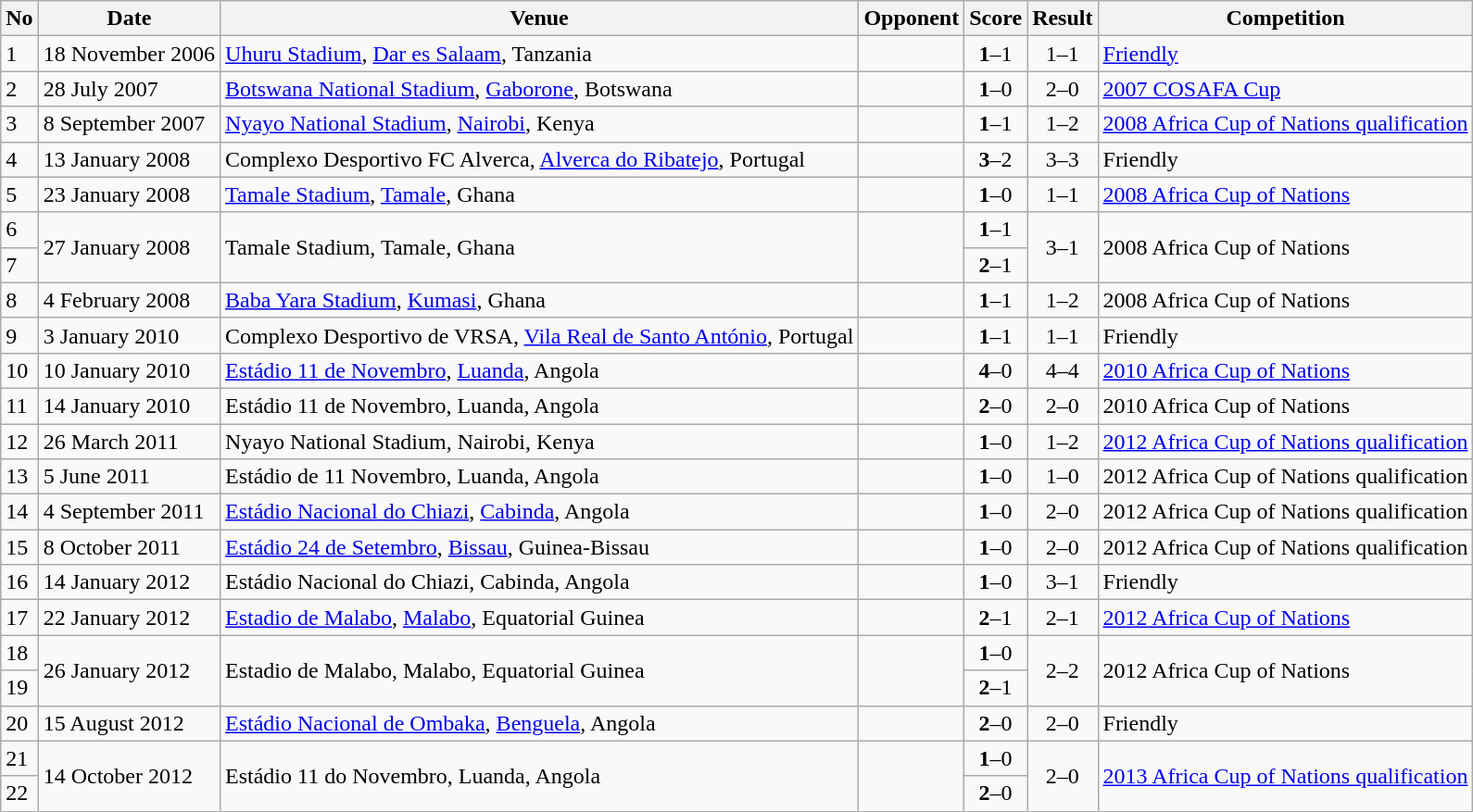<table class="wikitable">
<tr>
<th>No</th>
<th>Date</th>
<th>Venue</th>
<th>Opponent</th>
<th>Score</th>
<th>Result</th>
<th>Competition</th>
</tr>
<tr>
<td>1</td>
<td>18 November 2006</td>
<td><a href='#'>Uhuru Stadium</a>, <a href='#'>Dar es Salaam</a>, Tanzania</td>
<td></td>
<td align=center><strong>1</strong>–1</td>
<td align=center>1–1</td>
<td><a href='#'>Friendly</a></td>
</tr>
<tr>
<td>2</td>
<td>28 July 2007</td>
<td><a href='#'>Botswana National Stadium</a>, <a href='#'>Gaborone</a>, Botswana</td>
<td></td>
<td align=center><strong>1</strong>–0</td>
<td align=center>2–0</td>
<td><a href='#'>2007 COSAFA Cup</a></td>
</tr>
<tr>
<td>3</td>
<td>8 September 2007</td>
<td><a href='#'>Nyayo National Stadium</a>, <a href='#'>Nairobi</a>, Kenya</td>
<td></td>
<td align=center><strong>1</strong>–1</td>
<td align=center>1–2</td>
<td><a href='#'>2008 Africa Cup of Nations qualification</a></td>
</tr>
<tr>
<td>4</td>
<td>13 January 2008</td>
<td>Complexo Desportivo FC Alverca, <a href='#'>Alverca do Ribatejo</a>, Portugal</td>
<td></td>
<td align=center><strong>3</strong>–2</td>
<td align=center>3–3</td>
<td>Friendly</td>
</tr>
<tr>
<td>5</td>
<td>23 January 2008</td>
<td><a href='#'>Tamale Stadium</a>, <a href='#'>Tamale</a>, Ghana</td>
<td></td>
<td align=center><strong>1</strong>–0</td>
<td align=center>1–1</td>
<td><a href='#'>2008 Africa Cup of Nations</a></td>
</tr>
<tr>
<td>6</td>
<td rowspan="2">27 January 2008</td>
<td rowspan="2">Tamale Stadium, Tamale, Ghana</td>
<td rowspan="2"></td>
<td align=center><strong>1</strong>–1</td>
<td rowspan="2" style="text-align:center">3–1</td>
<td rowspan="2">2008 Africa Cup of Nations</td>
</tr>
<tr>
<td>7</td>
<td align=center><strong>2</strong>–1</td>
</tr>
<tr>
<td>8</td>
<td>4 February 2008</td>
<td><a href='#'>Baba Yara Stadium</a>, <a href='#'>Kumasi</a>, Ghana</td>
<td></td>
<td align=center><strong>1</strong>–1</td>
<td align=center>1–2</td>
<td>2008 Africa Cup of Nations</td>
</tr>
<tr>
<td>9</td>
<td>3 January 2010</td>
<td>Complexo Desportivo de VRSA, <a href='#'>Vila Real de Santo António</a>, Portugal</td>
<td></td>
<td align=center><strong>1</strong>–1</td>
<td align=center>1–1</td>
<td>Friendly</td>
</tr>
<tr>
<td>10</td>
<td>10 January 2010</td>
<td><a href='#'>Estádio 11 de Novembro</a>, <a href='#'>Luanda</a>, Angola</td>
<td></td>
<td align=center><strong>4</strong>–0</td>
<td align=center>4–4</td>
<td><a href='#'>2010 Africa Cup of Nations</a></td>
</tr>
<tr>
<td>11</td>
<td>14 January 2010</td>
<td>Estádio 11 de Novembro, Luanda, Angola</td>
<td></td>
<td align=center><strong>2</strong>–0</td>
<td align=center>2–0</td>
<td>2010 Africa Cup of Nations</td>
</tr>
<tr>
<td>12</td>
<td>26 March 2011</td>
<td>Nyayo National Stadium, Nairobi, Kenya</td>
<td></td>
<td align=center><strong>1</strong>–0</td>
<td align=center>1–2</td>
<td><a href='#'>2012 Africa Cup of Nations qualification</a></td>
</tr>
<tr>
<td>13</td>
<td>5 June 2011</td>
<td>Estádio de 11 Novembro, Luanda, Angola</td>
<td></td>
<td align=center><strong>1</strong>–0</td>
<td align=center>1–0</td>
<td>2012 Africa Cup of Nations qualification</td>
</tr>
<tr>
<td>14</td>
<td>4 September 2011</td>
<td><a href='#'>Estádio Nacional do Chiazi</a>, <a href='#'>Cabinda</a>, Angola</td>
<td></td>
<td align=center><strong>1</strong>–0</td>
<td align=center>2–0</td>
<td>2012 Africa Cup of Nations qualification</td>
</tr>
<tr>
<td>15</td>
<td>8 October 2011</td>
<td><a href='#'>Estádio 24 de Setembro</a>, <a href='#'>Bissau</a>, Guinea-Bissau</td>
<td></td>
<td align=center><strong>1</strong>–0</td>
<td align=center>2–0</td>
<td>2012 Africa Cup of Nations qualification</td>
</tr>
<tr>
<td>16</td>
<td>14 January 2012</td>
<td>Estádio Nacional do Chiazi, Cabinda, Angola</td>
<td></td>
<td align=center><strong>1</strong>–0</td>
<td align=center>3–1</td>
<td>Friendly</td>
</tr>
<tr>
<td>17</td>
<td>22 January 2012</td>
<td><a href='#'>Estadio de Malabo</a>, <a href='#'>Malabo</a>, Equatorial Guinea</td>
<td></td>
<td align=center><strong>2</strong>–1</td>
<td align=center>2–1</td>
<td><a href='#'>2012 Africa Cup of Nations</a></td>
</tr>
<tr>
<td>18</td>
<td rowspan="2">26 January 2012</td>
<td rowspan="2">Estadio de Malabo, Malabo, Equatorial Guinea</td>
<td rowspan="2"></td>
<td align=center><strong>1</strong>–0</td>
<td rowspan="2" style="text-align:center">2–2</td>
<td rowspan="2">2012 Africa Cup of Nations</td>
</tr>
<tr>
<td>19</td>
<td align=center><strong>2</strong>–1</td>
</tr>
<tr>
<td>20</td>
<td>15 August 2012</td>
<td><a href='#'>Estádio Nacional de Ombaka</a>, <a href='#'>Benguela</a>, Angola</td>
<td></td>
<td align=center><strong>2</strong>–0</td>
<td align=center>2–0</td>
<td>Friendly</td>
</tr>
<tr>
<td>21</td>
<td rowspan="2">14 October 2012</td>
<td rowspan="2">Estádio 11 do Novembro, Luanda, Angola</td>
<td rowspan="2"></td>
<td align=center><strong>1</strong>–0</td>
<td rowspan="2" style="text-align:center">2–0</td>
<td rowspan="2"><a href='#'>2013 Africa Cup of Nations qualification</a></td>
</tr>
<tr>
<td>22</td>
<td align=center><strong>2</strong>–0</td>
</tr>
</table>
